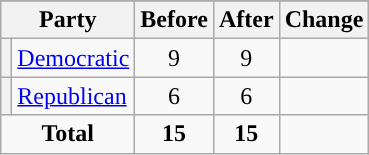<table class="wikitable" style="text-align:center;">
<tr>
</tr>
<tr>
<th colspan=2>Party</th>
<th>Before</th>
<th>After</th>
<th>Change</th>
</tr>
<tr>
<th style="background-color:"></th>
<td style="text-align:left;"><a href='#'>Democratic</a></td>
<td>9</td>
<td>9</td>
<td></td>
</tr>
<tr>
<th style="background-color:"></th>
<td style="text-align:left;"><a href='#'>Republican</a></td>
<td>6</td>
<td>6</td>
<td></td>
</tr>
<tr>
<td colspan=2><strong>Total</strong></td>
<td><strong>15</strong></td>
<td><strong>15</strong></td>
<td></td>
</tr>
</table>
